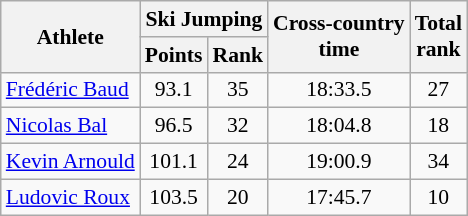<table class="wikitable" style="font-size:90%">
<tr>
<th rowspan="2">Athlete</th>
<th colspan="2">Ski Jumping</th>
<th rowspan="2">Cross-country <br> time</th>
<th rowspan="2">Total <br> rank</th>
</tr>
<tr>
<th>Points</th>
<th>Rank</th>
</tr>
<tr>
<td><a href='#'>Frédéric Baud</a></td>
<td align="center">93.1</td>
<td align="center">35</td>
<td align="center">18:33.5</td>
<td align="center">27</td>
</tr>
<tr>
<td><a href='#'>Nicolas Bal</a></td>
<td align="center">96.5</td>
<td align="center">32</td>
<td align="center">18:04.8</td>
<td align="center">18</td>
</tr>
<tr>
<td><a href='#'>Kevin Arnould</a></td>
<td align="center">101.1</td>
<td align="center">24</td>
<td align="center">19:00.9</td>
<td align="center">34</td>
</tr>
<tr>
<td><a href='#'>Ludovic Roux</a></td>
<td align="center">103.5</td>
<td align="center">20</td>
<td align="center">17:45.7</td>
<td align="center">10</td>
</tr>
</table>
